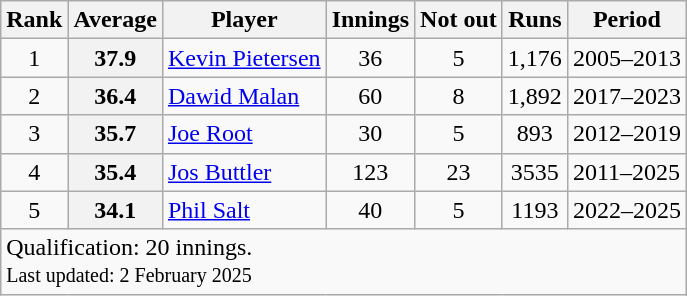<table class="wikitable plainrowheaders" style="text-align:center;">
<tr>
<th scope=col>Rank</th>
<th scope=col>Average</th>
<th scope=col>Player</th>
<th scope=col>Innings</th>
<th scope=col>Not out</th>
<th scope=col>Runs</th>
<th scope=col>Period</th>
</tr>
<tr>
<td>1</td>
<th scope=row style="text-align:center;">37.9</th>
<td align=left><a href='#'>Kevin Pietersen</a></td>
<td>36</td>
<td>5</td>
<td>1,176</td>
<td align=left>2005–2013</td>
</tr>
<tr>
<td>2</td>
<th scope=row style="text-align:center;">36.4</th>
<td align=left><a href='#'>Dawid Malan</a></td>
<td>60</td>
<td>8</td>
<td>1,892</td>
<td align=left>2017–2023</td>
</tr>
<tr>
<td>3</td>
<th scope=row style="text-align:center;">35.7</th>
<td align=left><a href='#'>Joe Root</a></td>
<td>30</td>
<td>5</td>
<td>893</td>
<td align=left>2012–2019</td>
</tr>
<tr>
<td>4</td>
<th scope=row style="text-align:center;">35.4</th>
<td align=left><a href='#'>Jos Buttler</a></td>
<td>123</td>
<td>23</td>
<td>3535</td>
<td align=left>2011–2025</td>
</tr>
<tr>
<td>5</td>
<th scope=row style="text-align:center;">34.1</th>
<td align=left><a href='#'>Phil Salt</a></td>
<td>40</td>
<td>5</td>
<td>1193</td>
<td align="left">2022–2025</td>
</tr>
<tr>
<td align=left colspan=7>Qualification: 20 innings.<br><small>Last updated: 2 February 2025</small></td>
</tr>
</table>
